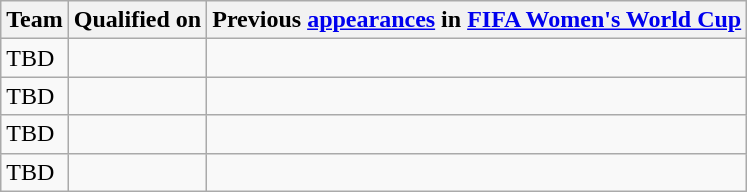<table class="wikitable sortable">
<tr>
<th>Team</th>
<th>Qualified on</th>
<th data-sort-type="number">Previous <a href='#'>appearances</a> in <a href='#'>FIFA Women's World Cup</a></th>
</tr>
<tr>
<td>TBD</td>
<td></td>
<td></td>
</tr>
<tr>
<td>TBD</td>
<td></td>
<td></td>
</tr>
<tr>
<td>TBD</td>
<td></td>
<td></td>
</tr>
<tr>
<td>TBD</td>
<td></td>
<td></td>
</tr>
</table>
